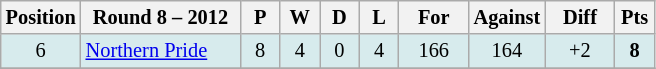<table class="wikitable" style="text-align:center; font-size:85%;">
<tr>
<th width=40 abbr="Position">Position</th>
<th width=100>Round 8 – 2012</th>
<th width=20 abbr="Played">P</th>
<th width=20 abbr="Won">W</th>
<th width=20 abbr="Drawn">D</th>
<th width=20 abbr="Lost">L</th>
<th width=40 abbr="Points for">For</th>
<th width=40 abbr="Points against">Against</th>
<th width=40 abbr="Points difference">Diff</th>
<th width=20 abbr="Points">Pts</th>
</tr>
<tr style="background: #d7ebed;">
<td>6</td>
<td style="text-align:left;"> <a href='#'>Northern Pride</a></td>
<td>8</td>
<td>4</td>
<td>0</td>
<td>4</td>
<td>166</td>
<td>164</td>
<td>+2</td>
<td><strong>8</strong></td>
</tr>
<tr>
</tr>
</table>
